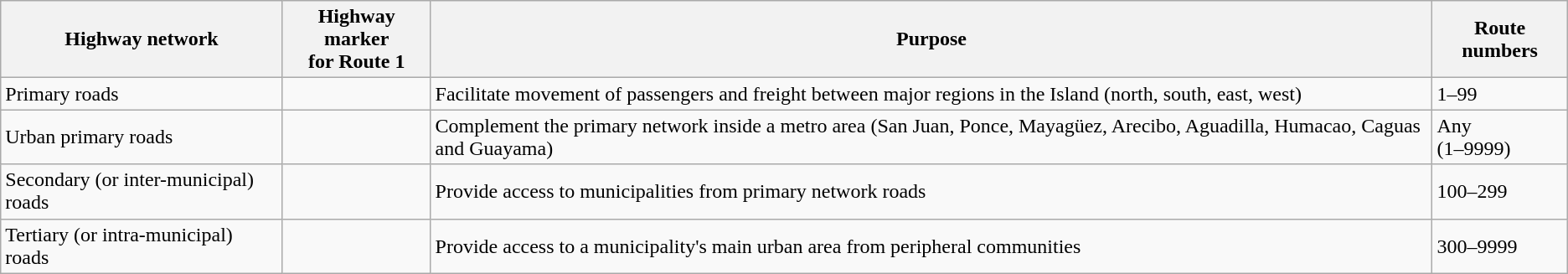<table class="wikitable">
<tr>
<th>Highway network</th>
<th>Highway marker<br>for Route 1</th>
<th>Purpose</th>
<th>Route numbers</th>
</tr>
<tr>
<td>Primary roads</td>
<td align=center></td>
<td>Facilitate movement of passengers and freight between major regions in the Island (north, south, east, west)</td>
<td>1–99</td>
</tr>
<tr>
<td>Urban primary roads</td>
<td align=center></td>
<td>Complement the primary network inside a metro area (San Juan, Ponce, Mayagüez, Arecibo, Aguadilla, Humacao, Caguas and Guayama)</td>
<td>Any<br>(1–9999)</td>
</tr>
<tr>
<td>Secondary (or inter-municipal) roads</td>
<td align=center></td>
<td>Provide access to municipalities from primary network roads</td>
<td>100–299</td>
</tr>
<tr>
<td>Tertiary (or intra-municipal) roads</td>
<td align=center></td>
<td>Provide access to a municipality's main urban area from peripheral communities</td>
<td>300–9999</td>
</tr>
</table>
